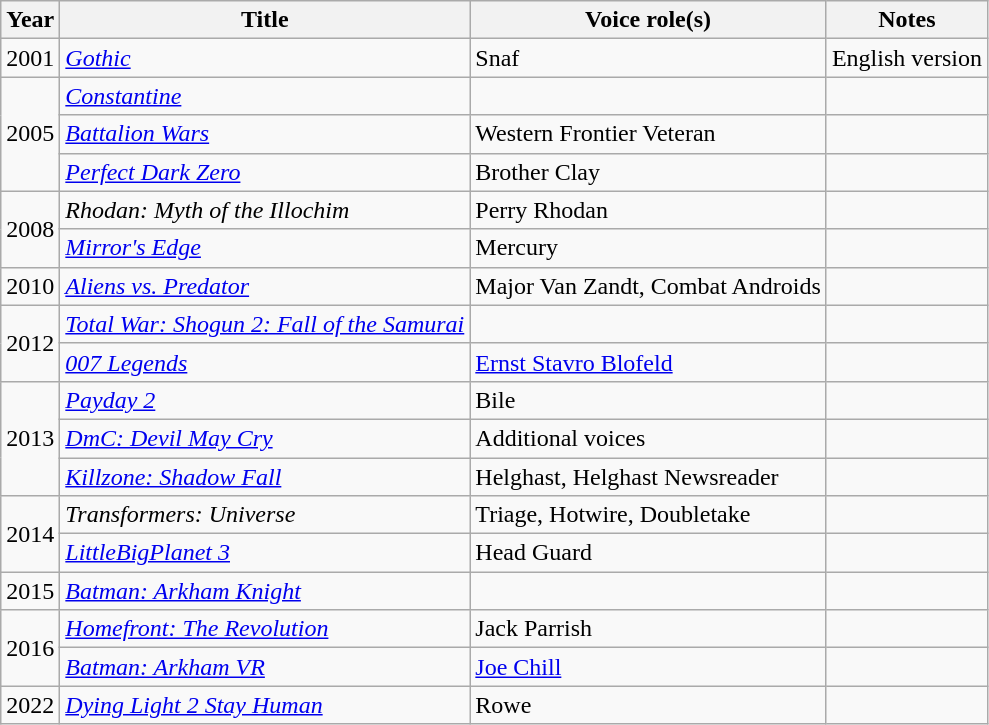<table class="wikitable">
<tr>
<th>Year</th>
<th>Title</th>
<th>Voice role(s)</th>
<th>Notes</th>
</tr>
<tr>
<td>2001</td>
<td><em><a href='#'>Gothic</a></em></td>
<td>Snaf</td>
<td>English version</td>
</tr>
<tr>
<td rowspan="3">2005</td>
<td><em><a href='#'>Constantine</a></em></td>
<td></td>
<td></td>
</tr>
<tr>
<td><em><a href='#'>Battalion Wars</a></em></td>
<td>Western Frontier Veteran</td>
<td></td>
</tr>
<tr>
<td><em><a href='#'>Perfect Dark Zero</a></em></td>
<td>Brother Clay</td>
<td></td>
</tr>
<tr>
<td rowspan="2">2008</td>
<td><em>Rhodan: Myth of the Illochim</em></td>
<td>Perry Rhodan</td>
<td></td>
</tr>
<tr>
<td><em><a href='#'>Mirror's Edge</a></em></td>
<td>Mercury</td>
<td></td>
</tr>
<tr>
<td>2010</td>
<td><em><a href='#'>Aliens vs. Predator</a></em></td>
<td>Major Van Zandt, Combat Androids</td>
<td></td>
</tr>
<tr>
<td rowspan="2">2012</td>
<td><em><a href='#'>Total War: Shogun 2: Fall of the Samurai</a></em></td>
<td></td>
<td></td>
</tr>
<tr>
<td><em><a href='#'>007 Legends</a></em></td>
<td><a href='#'>Ernst Stavro Blofeld</a></td>
<td></td>
</tr>
<tr>
<td rowspan="3">2013</td>
<td><em><a href='#'>Payday 2</a></em></td>
<td>Bile</td>
<td></td>
</tr>
<tr>
<td><em><a href='#'>DmC: Devil May Cry</a></em></td>
<td>Additional voices</td>
<td></td>
</tr>
<tr>
<td><em><a href='#'>Killzone: Shadow Fall</a></em></td>
<td>Helghast, Helghast Newsreader</td>
<td></td>
</tr>
<tr>
<td rowspan="2">2014</td>
<td><em>Transformers: Universe</em></td>
<td>Triage, Hotwire, Doubletake</td>
<td></td>
</tr>
<tr>
<td><em><a href='#'>LittleBigPlanet 3</a></em></td>
<td>Head Guard</td>
<td></td>
</tr>
<tr>
<td>2015</td>
<td><em><a href='#'>Batman: Arkham Knight</a></em></td>
<td></td>
<td></td>
</tr>
<tr>
<td rowspan="2">2016</td>
<td><em><a href='#'>Homefront: The Revolution</a></em></td>
<td>Jack Parrish</td>
<td></td>
</tr>
<tr>
<td><em><a href='#'>Batman: Arkham VR</a></em></td>
<td><a href='#'>Joe Chill</a></td>
<td></td>
</tr>
<tr>
<td>2022</td>
<td><a href='#'><em>Dying Light 2 Stay Human</em></a></td>
<td>Rowe</td>
<td></td>
</tr>
</table>
